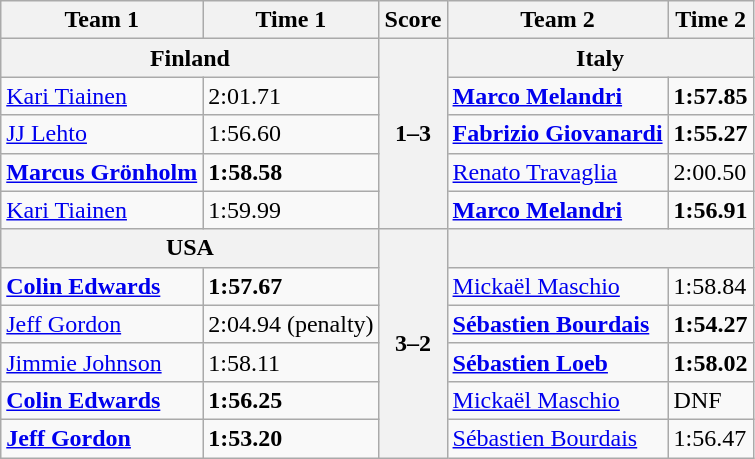<table class="wikitable">
<tr>
<th>Team 1</th>
<th>Time 1</th>
<th>Score</th>
<th>Team 2</th>
<th>Time 2</th>
</tr>
<tr>
<th colspan=2> Finland</th>
<th rowspan=5>1–3</th>
<th colspan=2> <strong>Italy</strong></th>
</tr>
<tr>
<td><a href='#'>Kari Tiainen</a></td>
<td>2:01.71</td>
<td><strong><a href='#'>Marco Melandri</a></strong></td>
<td><strong>1:57.85</strong></td>
</tr>
<tr>
<td><a href='#'>JJ Lehto</a></td>
<td>1:56.60</td>
<td><strong><a href='#'>Fabrizio Giovanardi</a></strong></td>
<td><strong>1:55.27</strong></td>
</tr>
<tr>
<td><strong><a href='#'>Marcus Grönholm</a></strong></td>
<td><strong>1:58.58</strong></td>
<td><a href='#'>Renato Travaglia</a></td>
<td>2:00.50</td>
</tr>
<tr>
<td><a href='#'>Kari Tiainen</a></td>
<td>1:59.99</td>
<td><strong><a href='#'>Marco Melandri</a></strong></td>
<td><strong>1:56.91</strong></td>
</tr>
<tr>
<th colspan=2> <strong>USA</strong></th>
<th rowspan=6>3–2</th>
<th colspan=2></th>
</tr>
<tr>
<td><strong><a href='#'>Colin Edwards</a></strong></td>
<td><strong>1:57.67</strong></td>
<td><a href='#'>Mickaël Maschio</a></td>
<td>1:58.84</td>
</tr>
<tr>
<td><a href='#'>Jeff Gordon</a></td>
<td>2:04.94 (penalty)</td>
<td><strong><a href='#'>Sébastien Bourdais</a></strong></td>
<td><strong>1:54.27</strong></td>
</tr>
<tr>
<td><a href='#'>Jimmie Johnson</a></td>
<td>1:58.11</td>
<td><strong><a href='#'>Sébastien Loeb</a></strong></td>
<td><strong>1:58.02</strong></td>
</tr>
<tr>
<td><strong><a href='#'>Colin Edwards</a></strong></td>
<td><strong>1:56.25</strong></td>
<td><a href='#'>Mickaël Maschio</a></td>
<td>DNF</td>
</tr>
<tr>
<td><strong><a href='#'>Jeff Gordon</a></strong></td>
<td><strong>1:53.20</strong></td>
<td><a href='#'>Sébastien Bourdais</a></td>
<td>1:56.47</td>
</tr>
</table>
